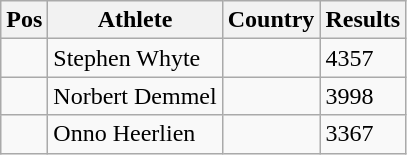<table class="wikitable">
<tr>
<th>Pos</th>
<th>Athlete</th>
<th>Country</th>
<th>Results</th>
</tr>
<tr>
<td align="center"></td>
<td>Stephen Whyte</td>
<td></td>
<td>4357</td>
</tr>
<tr>
<td align="center"></td>
<td>Norbert Demmel</td>
<td></td>
<td>3998</td>
</tr>
<tr>
<td align="center"></td>
<td>Onno Heerlien</td>
<td></td>
<td>3367</td>
</tr>
</table>
